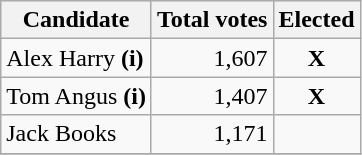<table class="wikitable">
<tr bgcolor="#EEEEEE">
<th align="left">Candidate</th>
<th align="right">Total votes</th>
<th align="right">Elected</th>
</tr>
<tr>
<td align="left">Alex Harry <strong>(i)</strong></td>
<td align="right">1,607</td>
<td align="center"><strong>X</strong></td>
</tr>
<tr>
<td align="left">Tom Angus <strong>(i)</strong></td>
<td align="right">1,407</td>
<td align="center"><strong>X</strong></td>
</tr>
<tr>
<td align="left">Jack Books</td>
<td align="right">1,171</td>
<td align="right"></td>
</tr>
<tr>
</tr>
</table>
